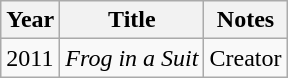<table class="wikitable sortable">
<tr>
<th>Year</th>
<th>Title</th>
<th>Notes</th>
</tr>
<tr>
<td>2011</td>
<td><em>Frog in a Suit</em></td>
<td>Creator</td>
</tr>
</table>
